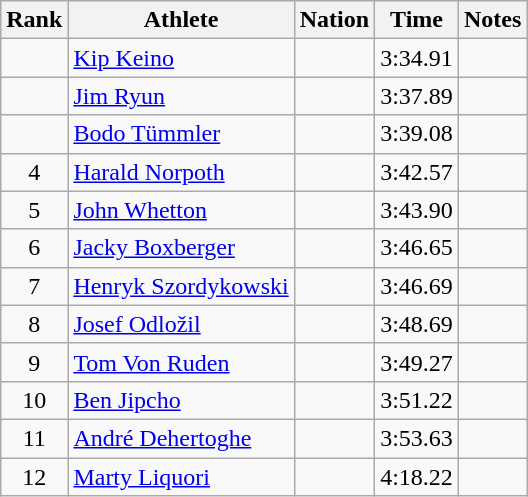<table class="wikitable sortable" style="text-align:center">
<tr>
<th>Rank</th>
<th>Athlete</th>
<th>Nation</th>
<th>Time</th>
<th>Notes</th>
</tr>
<tr>
<td></td>
<td align=left><a href='#'>Kip Keino</a></td>
<td align=left></td>
<td>3:34.91</td>
<td></td>
</tr>
<tr>
<td></td>
<td align=left><a href='#'>Jim Ryun</a></td>
<td align=left></td>
<td>3:37.89</td>
<td></td>
</tr>
<tr>
<td></td>
<td align=left><a href='#'>Bodo Tümmler</a></td>
<td align=left></td>
<td>3:39.08</td>
<td></td>
</tr>
<tr>
<td>4</td>
<td align=left><a href='#'>Harald Norpoth</a></td>
<td align=left></td>
<td>3:42.57</td>
<td></td>
</tr>
<tr>
<td>5</td>
<td align=left><a href='#'>John Whetton</a></td>
<td align=left></td>
<td>3:43.90</td>
<td></td>
</tr>
<tr>
<td>6</td>
<td align=left><a href='#'>Jacky Boxberger</a></td>
<td align=left></td>
<td>3:46.65</td>
<td></td>
</tr>
<tr>
<td>7</td>
<td align=left><a href='#'>Henryk Szordykowski</a></td>
<td align=left></td>
<td>3:46.69</td>
<td></td>
</tr>
<tr>
<td>8</td>
<td align=left><a href='#'>Josef Odložil</a></td>
<td align=left></td>
<td>3:48.69</td>
<td></td>
</tr>
<tr>
<td>9</td>
<td align=left><a href='#'>Tom Von Ruden</a></td>
<td align=left></td>
<td>3:49.27</td>
<td></td>
</tr>
<tr>
<td>10</td>
<td align=left><a href='#'>Ben Jipcho</a></td>
<td align=left></td>
<td>3:51.22</td>
<td></td>
</tr>
<tr>
<td>11</td>
<td align=left><a href='#'>André Dehertoghe</a></td>
<td align=left></td>
<td>3:53.63</td>
<td></td>
</tr>
<tr>
<td>12</td>
<td align=left><a href='#'>Marty Liquori</a></td>
<td align=left></td>
<td>4:18.22</td>
<td></td>
</tr>
</table>
